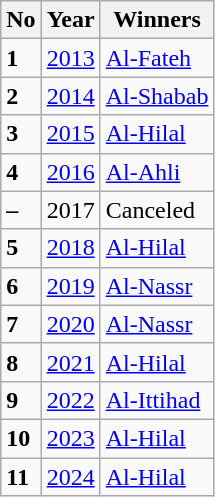<table class="wikitable">
<tr>
<th>No</th>
<th>Year</th>
<th>Winners</th>
</tr>
<tr>
<td><strong>1</strong></td>
<td><a href='#'>2013</a></td>
<td><a href='#'>Al-Fateh</a></td>
</tr>
<tr>
<td><strong>2</strong></td>
<td><a href='#'>2014</a></td>
<td><a href='#'>Al-Shabab</a></td>
</tr>
<tr>
<td><strong>3</strong></td>
<td><a href='#'>2015</a></td>
<td><a href='#'>Al-Hilal</a></td>
</tr>
<tr>
<td><strong>4</strong></td>
<td><a href='#'>2016</a></td>
<td><a href='#'>Al-Ahli</a></td>
</tr>
<tr>
<td><strong>–</strong></td>
<td>2017</td>
<td>Canceled</td>
</tr>
<tr>
<td><strong>5</strong></td>
<td><a href='#'>2018</a></td>
<td><a href='#'>Al-Hilal</a></td>
</tr>
<tr>
<td><strong>6</strong></td>
<td><a href='#'>2019</a></td>
<td><a href='#'>Al-Nassr</a></td>
</tr>
<tr>
<td><strong>7</strong></td>
<td><a href='#'>2020</a></td>
<td><a href='#'>Al-Nassr</a></td>
</tr>
<tr>
<td><strong>8</strong></td>
<td><a href='#'>2021</a></td>
<td><a href='#'>Al-Hilal</a></td>
</tr>
<tr>
<td><strong>9</strong></td>
<td><a href='#'>2022</a></td>
<td><a href='#'>Al-Ittihad</a></td>
</tr>
<tr>
<td><strong>10</strong></td>
<td><a href='#'>2023</a></td>
<td><a href='#'>Al-Hilal</a></td>
</tr>
<tr>
<td><strong>11</strong></td>
<td><a href='#'>2024</a></td>
<td><a href='#'>Al-Hilal</a></td>
</tr>
</table>
